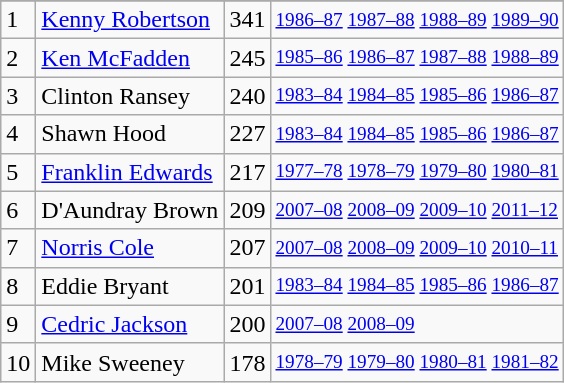<table class="wikitable">
<tr>
</tr>
<tr>
<td>1</td>
<td><a href='#'>Kenny Robertson</a></td>
<td>341</td>
<td style="font-size:80%;"><a href='#'>1986–87</a> <a href='#'>1987–88</a> <a href='#'>1988–89</a> <a href='#'>1989–90</a></td>
</tr>
<tr>
<td>2</td>
<td><a href='#'>Ken McFadden</a></td>
<td>245</td>
<td style="font-size:80%;"><a href='#'>1985–86</a> <a href='#'>1986–87</a> <a href='#'>1987–88</a> <a href='#'>1988–89</a></td>
</tr>
<tr>
<td>3</td>
<td>Clinton Ransey</td>
<td>240</td>
<td style="font-size:80%;"><a href='#'>1983–84</a> <a href='#'>1984–85</a> <a href='#'>1985–86</a> <a href='#'>1986–87</a></td>
</tr>
<tr>
<td>4</td>
<td>Shawn Hood</td>
<td>227</td>
<td style="font-size:80%;"><a href='#'>1983–84</a> <a href='#'>1984–85</a> <a href='#'>1985–86</a> <a href='#'>1986–87</a></td>
</tr>
<tr>
<td>5</td>
<td><a href='#'>Franklin Edwards</a></td>
<td>217</td>
<td style="font-size:80%;"><a href='#'>1977–78</a> <a href='#'>1978–79</a> <a href='#'>1979–80</a> <a href='#'>1980–81</a></td>
</tr>
<tr>
<td>6</td>
<td>D'Aundray Brown</td>
<td>209</td>
<td style="font-size:80%;"><a href='#'>2007–08</a> <a href='#'>2008–09</a> <a href='#'>2009–10</a> <a href='#'>2011–12</a></td>
</tr>
<tr>
<td>7</td>
<td><a href='#'>Norris Cole</a></td>
<td>207</td>
<td style="font-size:80%;"><a href='#'>2007–08</a> <a href='#'>2008–09</a> <a href='#'>2009–10</a> <a href='#'>2010–11</a></td>
</tr>
<tr>
<td>8</td>
<td>Eddie Bryant</td>
<td>201</td>
<td style="font-size:80%;"><a href='#'>1983–84</a> <a href='#'>1984–85</a> <a href='#'>1985–86</a> <a href='#'>1986–87</a></td>
</tr>
<tr>
<td>9</td>
<td><a href='#'>Cedric Jackson</a></td>
<td>200</td>
<td style="font-size:80%;"><a href='#'>2007–08</a> <a href='#'>2008–09</a></td>
</tr>
<tr>
<td>10</td>
<td>Mike Sweeney</td>
<td>178</td>
<td style="font-size:80%;"><a href='#'>1978–79</a> <a href='#'>1979–80</a> <a href='#'>1980–81</a> <a href='#'>1981–82</a></td>
</tr>
</table>
